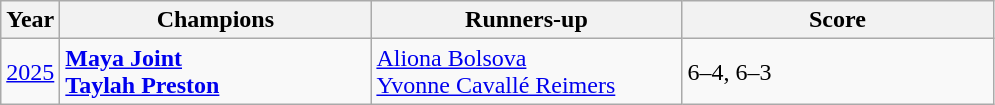<table class="wikitable">
<tr>
<th>Year</th>
<th width="200">Champions</th>
<th width="200">Runners-up</th>
<th width="200">Score</th>
</tr>
<tr>
<td><a href='#'>2025</a></td>
<td> <strong><a href='#'>Maya Joint</a></strong> <br>  <strong><a href='#'>Taylah Preston</a></strong></td>
<td> <a href='#'>Aliona Bolsova</a> <br>  <a href='#'>Yvonne Cavallé Reimers</a></td>
<td>6–4, 6–3</td>
</tr>
</table>
